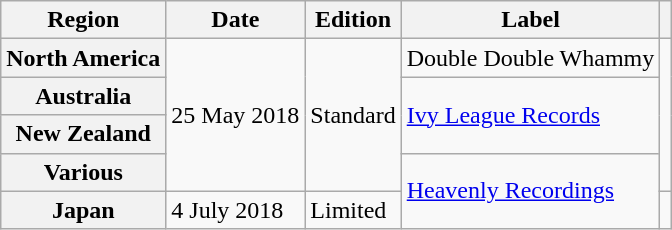<table class="wikitable plainrowheaders">
<tr>
<th scope="col">Region</th>
<th scope="col">Date</th>
<th scope="col">Edition</th>
<th scope="col">Label</th>
<th scope="col"></th>
</tr>
<tr>
<th scope="row">North America</th>
<td rowspan="4">25 May 2018</td>
<td rowspan="4">Standard</td>
<td>Double Double Whammy</td>
<td rowspan="4"></td>
</tr>
<tr>
<th scope="row">Australia</th>
<td rowspan="2"><a href='#'>Ivy League Records</a></td>
</tr>
<tr>
<th scope="row">New Zealand</th>
</tr>
<tr>
<th scope="row">Various</th>
<td rowspan="2"><a href='#'>Heavenly Recordings</a></td>
</tr>
<tr>
<th scope="row">Japan</th>
<td>4 July 2018</td>
<td>Limited</td>
<td></td>
</tr>
</table>
